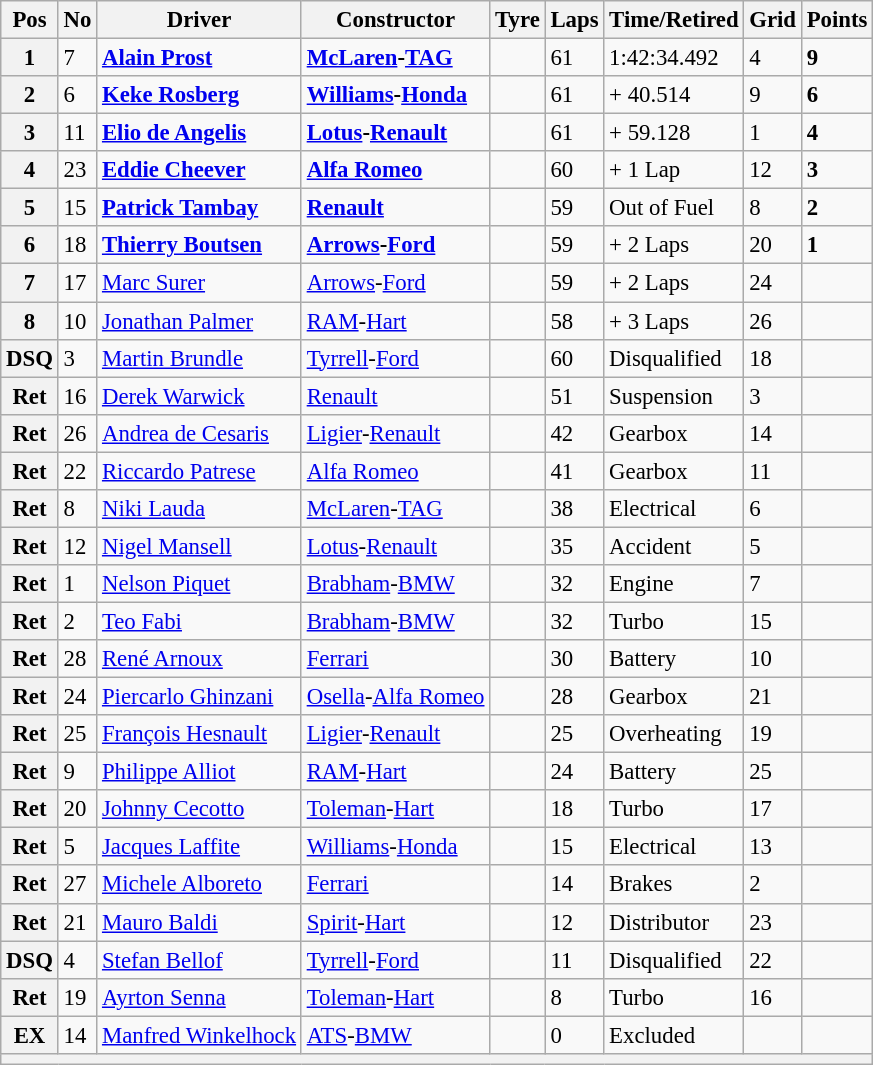<table class="wikitable" style="font-size: 95%;">
<tr>
<th>Pos</th>
<th>No</th>
<th>Driver</th>
<th>Constructor</th>
<th>Tyre</th>
<th>Laps</th>
<th>Time/Retired</th>
<th>Grid</th>
<th>Points</th>
</tr>
<tr>
<th>1</th>
<td>7</td>
<td> <strong><a href='#'>Alain Prost</a></strong></td>
<td><strong><a href='#'>McLaren</a>-<a href='#'>TAG</a></strong></td>
<td></td>
<td>61</td>
<td>1:42:34.492</td>
<td>4</td>
<td><strong>9</strong></td>
</tr>
<tr>
<th>2</th>
<td>6</td>
<td> <strong><a href='#'>Keke Rosberg</a></strong></td>
<td><strong><a href='#'>Williams</a>-<a href='#'>Honda</a></strong></td>
<td></td>
<td>61</td>
<td>+ 40.514</td>
<td>9</td>
<td><strong>6</strong></td>
</tr>
<tr>
<th>3</th>
<td>11</td>
<td> <strong><a href='#'>Elio de Angelis</a></strong></td>
<td><strong><a href='#'>Lotus</a>-<a href='#'>Renault</a></strong></td>
<td></td>
<td>61</td>
<td>+ 59.128</td>
<td>1</td>
<td><strong>4</strong></td>
</tr>
<tr>
<th>4</th>
<td>23</td>
<td> <strong><a href='#'>Eddie Cheever</a></strong></td>
<td><strong><a href='#'>Alfa Romeo</a></strong></td>
<td></td>
<td>60</td>
<td>+ 1 Lap</td>
<td>12</td>
<td><strong>3</strong></td>
</tr>
<tr>
<th>5</th>
<td>15</td>
<td> <strong><a href='#'>Patrick Tambay</a></strong></td>
<td><strong><a href='#'>Renault</a></strong></td>
<td></td>
<td>59</td>
<td>Out of Fuel</td>
<td>8</td>
<td><strong>2</strong></td>
</tr>
<tr>
<th>6</th>
<td>18</td>
<td> <strong><a href='#'>Thierry Boutsen</a></strong></td>
<td><strong><a href='#'>Arrows</a>-<a href='#'>Ford</a></strong></td>
<td></td>
<td>59</td>
<td>+ 2 Laps</td>
<td>20</td>
<td><strong>1</strong></td>
</tr>
<tr>
<th>7</th>
<td>17</td>
<td> <a href='#'>Marc Surer</a></td>
<td><a href='#'>Arrows</a>-<a href='#'>Ford</a></td>
<td></td>
<td>59</td>
<td>+ 2 Laps</td>
<td>24</td>
<td> </td>
</tr>
<tr>
<th>8</th>
<td>10</td>
<td> <a href='#'>Jonathan Palmer</a></td>
<td><a href='#'>RAM</a>-<a href='#'>Hart</a></td>
<td></td>
<td>58</td>
<td>+ 3 Laps</td>
<td>26</td>
<td> </td>
</tr>
<tr>
<th>DSQ</th>
<td>3</td>
<td> <a href='#'>Martin Brundle</a></td>
<td><a href='#'>Tyrrell</a>-<a href='#'>Ford</a></td>
<td></td>
<td>60</td>
<td>Disqualified</td>
<td>18</td>
<td> </td>
</tr>
<tr>
<th>Ret</th>
<td>16</td>
<td> <a href='#'>Derek Warwick</a></td>
<td><a href='#'>Renault</a></td>
<td></td>
<td>51</td>
<td>Suspension</td>
<td>3</td>
<td> </td>
</tr>
<tr>
<th>Ret</th>
<td>26</td>
<td> <a href='#'>Andrea de Cesaris</a></td>
<td><a href='#'>Ligier</a>-<a href='#'>Renault</a></td>
<td></td>
<td>42</td>
<td>Gearbox</td>
<td>14</td>
<td> </td>
</tr>
<tr>
<th>Ret</th>
<td>22</td>
<td> <a href='#'>Riccardo Patrese</a></td>
<td><a href='#'>Alfa Romeo</a></td>
<td></td>
<td>41</td>
<td>Gearbox</td>
<td>11</td>
<td> </td>
</tr>
<tr>
<th>Ret</th>
<td>8</td>
<td> <a href='#'>Niki Lauda</a></td>
<td><a href='#'>McLaren</a>-<a href='#'>TAG</a></td>
<td></td>
<td>38</td>
<td>Electrical</td>
<td>6</td>
<td> </td>
</tr>
<tr>
<th>Ret</th>
<td>12</td>
<td> <a href='#'>Nigel Mansell</a></td>
<td><a href='#'>Lotus</a>-<a href='#'>Renault</a></td>
<td></td>
<td>35</td>
<td>Accident</td>
<td>5</td>
<td> </td>
</tr>
<tr>
<th>Ret</th>
<td>1</td>
<td> <a href='#'>Nelson Piquet</a></td>
<td><a href='#'>Brabham</a>-<a href='#'>BMW</a></td>
<td></td>
<td>32</td>
<td>Engine</td>
<td>7</td>
<td> </td>
</tr>
<tr>
<th>Ret</th>
<td>2</td>
<td> <a href='#'>Teo Fabi</a></td>
<td><a href='#'>Brabham</a>-<a href='#'>BMW</a></td>
<td></td>
<td>32</td>
<td>Turbo</td>
<td>15</td>
<td> </td>
</tr>
<tr>
<th>Ret</th>
<td>28</td>
<td> <a href='#'>René Arnoux</a></td>
<td><a href='#'>Ferrari</a></td>
<td></td>
<td>30</td>
<td>Battery</td>
<td>10</td>
<td> </td>
</tr>
<tr>
<th>Ret</th>
<td>24</td>
<td> <a href='#'>Piercarlo Ghinzani</a></td>
<td><a href='#'>Osella</a>-<a href='#'>Alfa Romeo</a></td>
<td></td>
<td>28</td>
<td>Gearbox</td>
<td>21</td>
<td> </td>
</tr>
<tr>
<th>Ret</th>
<td>25</td>
<td> <a href='#'>François Hesnault</a></td>
<td><a href='#'>Ligier</a>-<a href='#'>Renault</a></td>
<td></td>
<td>25</td>
<td>Overheating</td>
<td>19</td>
<td> </td>
</tr>
<tr>
<th>Ret</th>
<td>9</td>
<td> <a href='#'>Philippe Alliot</a></td>
<td><a href='#'>RAM</a>-<a href='#'>Hart</a></td>
<td></td>
<td>24</td>
<td>Battery</td>
<td>25</td>
<td> </td>
</tr>
<tr>
<th>Ret</th>
<td>20</td>
<td> <a href='#'>Johnny Cecotto</a></td>
<td><a href='#'>Toleman</a>-<a href='#'>Hart</a></td>
<td></td>
<td>18</td>
<td>Turbo</td>
<td>17</td>
<td> </td>
</tr>
<tr>
<th>Ret</th>
<td>5</td>
<td> <a href='#'>Jacques Laffite</a></td>
<td><a href='#'>Williams</a>-<a href='#'>Honda</a></td>
<td></td>
<td>15</td>
<td>Electrical</td>
<td>13</td>
<td> </td>
</tr>
<tr>
<th>Ret</th>
<td>27</td>
<td> <a href='#'>Michele Alboreto</a></td>
<td><a href='#'>Ferrari</a></td>
<td></td>
<td>14</td>
<td>Brakes</td>
<td>2</td>
<td> </td>
</tr>
<tr>
<th>Ret</th>
<td>21</td>
<td> <a href='#'>Mauro Baldi</a></td>
<td><a href='#'>Spirit</a>-<a href='#'>Hart</a></td>
<td></td>
<td>12</td>
<td>Distributor</td>
<td>23</td>
<td> </td>
</tr>
<tr>
<th>DSQ</th>
<td>4</td>
<td> <a href='#'>Stefan Bellof</a></td>
<td><a href='#'>Tyrrell</a>-<a href='#'>Ford</a></td>
<td></td>
<td>11</td>
<td>Disqualified</td>
<td>22</td>
<td> </td>
</tr>
<tr>
<th>Ret</th>
<td>19</td>
<td> <a href='#'>Ayrton Senna</a></td>
<td><a href='#'>Toleman</a>-<a href='#'>Hart</a></td>
<td></td>
<td>8</td>
<td>Turbo</td>
<td>16</td>
<td> </td>
</tr>
<tr>
<th>EX</th>
<td>14</td>
<td> <a href='#'>Manfred Winkelhock</a></td>
<td><a href='#'>ATS</a>-<a href='#'>BMW</a></td>
<td></td>
<td>0</td>
<td>Excluded</td>
<td> </td>
<td> </td>
</tr>
<tr>
<th colspan="9"></th>
</tr>
</table>
